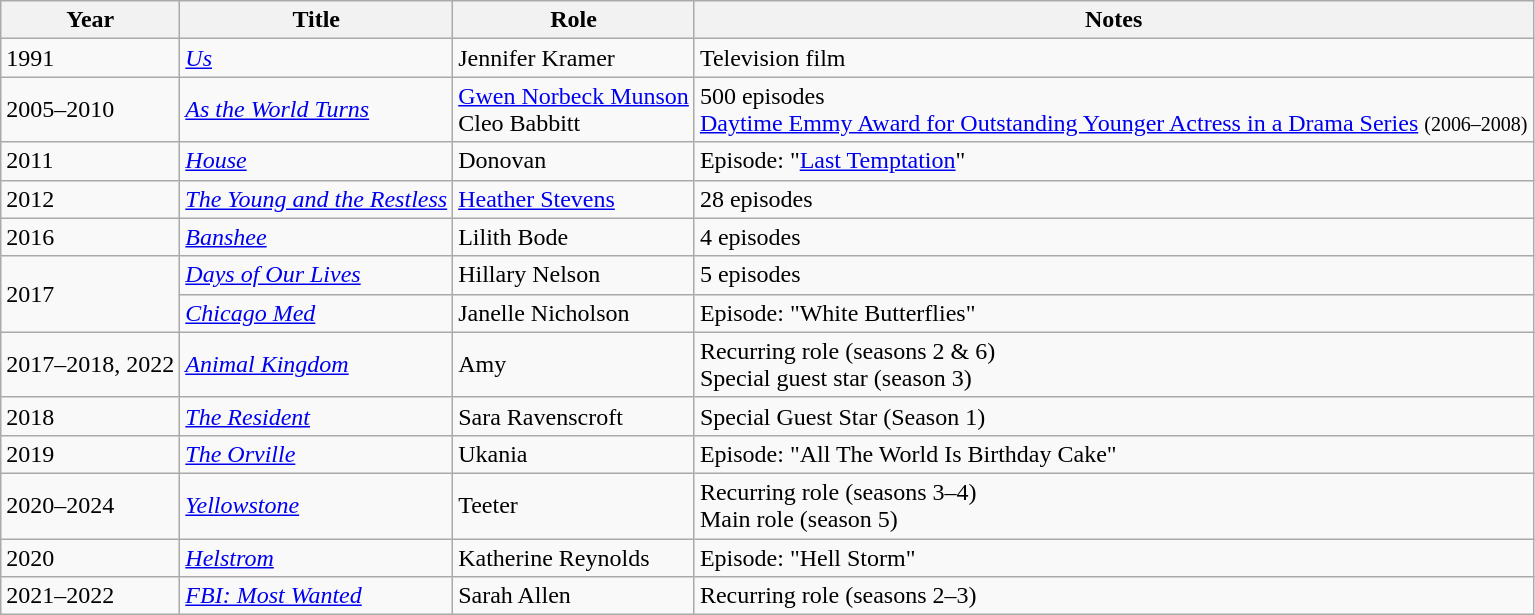<table class="wikitable sortable">
<tr>
<th>Year</th>
<th>Title</th>
<th>Role</th>
<th class="unsortable">Notes</th>
</tr>
<tr>
<td>1991</td>
<td><em><a href='#'>Us</a></em></td>
<td>Jennifer Kramer</td>
<td>Television film</td>
</tr>
<tr>
<td>2005–2010</td>
<td><em><a href='#'>As the World Turns</a></em></td>
<td><a href='#'>Gwen Norbeck Munson</a><br>Cleo Babbitt</td>
<td>500 episodes<br><a href='#'>Daytime Emmy Award for Outstanding Younger Actress in a Drama Series</a> <small>(2006–2008)</small></td>
</tr>
<tr>
<td>2011</td>
<td><em><a href='#'>House</a></em></td>
<td>Donovan</td>
<td>Episode: "<a href='#'>Last Temptation</a>"</td>
</tr>
<tr>
<td>2012</td>
<td><em><a href='#'>The Young and the Restless</a></em></td>
<td><a href='#'>Heather Stevens</a></td>
<td>28 episodes</td>
</tr>
<tr>
<td>2016</td>
<td><em><a href='#'>Banshee</a></em></td>
<td>Lilith Bode</td>
<td>4 episodes</td>
</tr>
<tr>
<td rowspan="2">2017</td>
<td><em><a href='#'>Days of Our Lives</a></em></td>
<td>Hillary Nelson</td>
<td>5 episodes</td>
</tr>
<tr>
<td><em><a href='#'>Chicago Med</a></em></td>
<td>Janelle Nicholson</td>
<td>Episode: "White Butterflies"</td>
</tr>
<tr>
<td>2017–2018, 2022</td>
<td><em><a href='#'>Animal Kingdom</a></em></td>
<td>Amy</td>
<td>Recurring role (seasons 2 & 6)<br> Special guest star (season 3)</td>
</tr>
<tr>
<td>2018</td>
<td><em><a href='#'>The Resident</a></em></td>
<td>Sara Ravenscroft</td>
<td>Special Guest Star (Season 1)</td>
</tr>
<tr>
<td>2019</td>
<td><em><a href='#'>The Orville</a></em></td>
<td>Ukania</td>
<td>Episode: "All The World Is Birthday Cake"</td>
</tr>
<tr>
<td>2020–2024</td>
<td><em><a href='#'>Yellowstone</a></em></td>
<td>Teeter</td>
<td>Recurring role (seasons 3–4)<br> Main role (season 5)</td>
</tr>
<tr>
<td>2020</td>
<td><em><a href='#'>Helstrom</a></em></td>
<td>Katherine Reynolds</td>
<td>Episode: "Hell Storm"</td>
</tr>
<tr>
<td>2021–2022</td>
<td><em><a href='#'>FBI: Most Wanted</a></em></td>
<td>Sarah Allen</td>
<td>Recurring role (seasons 2–3)</td>
</tr>
</table>
